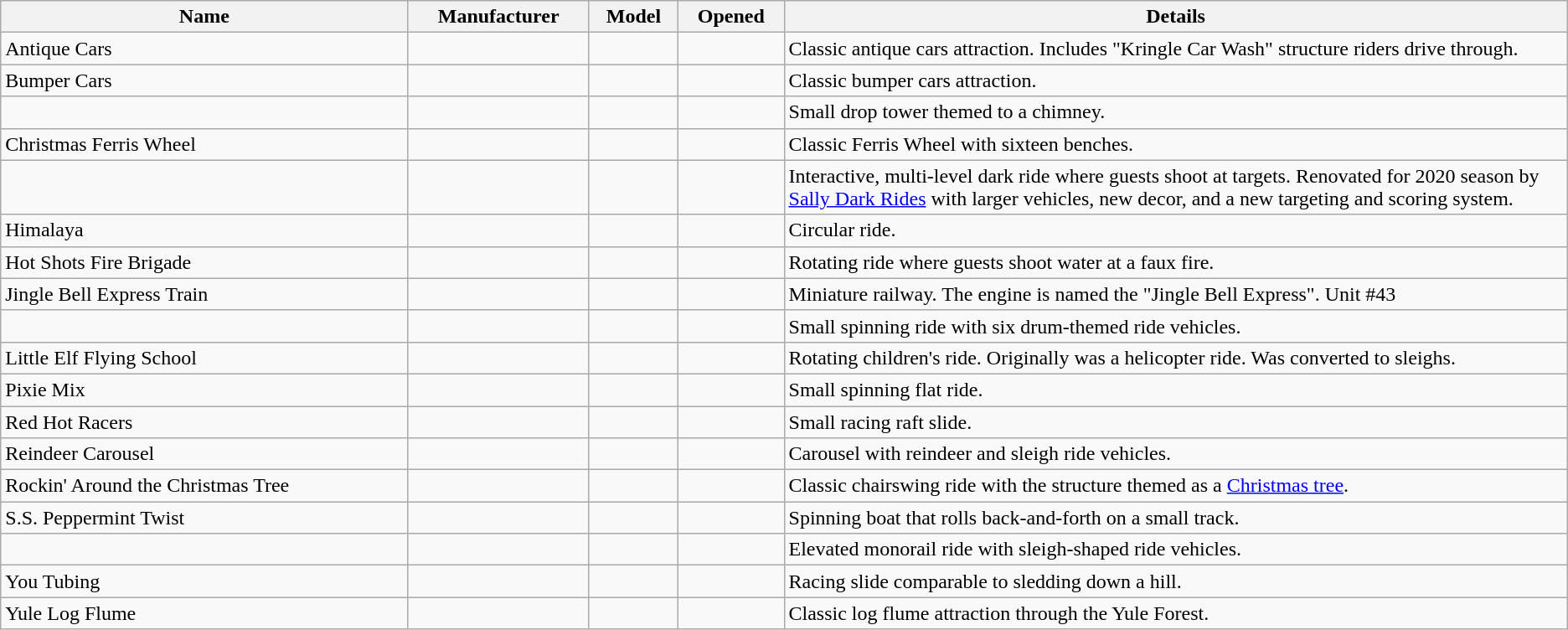<table class="wikitable sortable">
<tr>
<th>Name</th>
<th>Manufacturer</th>
<th>Model</th>
<th>Opened</th>
<th width=50% class=unsortable>Details</th>
</tr>
<tr>
<td>Antique Cars</td>
<td></td>
<td></td>
<td></td>
<td>Classic antique cars attraction. Includes "Kringle Car Wash" structure riders drive through.</td>
</tr>
<tr>
<td>Bumper Cars</td>
<td></td>
<td></td>
<td></td>
<td>Classic bumper cars attraction.</td>
</tr>
<tr>
<td></td>
<td></td>
<td></td>
<td></td>
<td>Small drop tower themed to a chimney.</td>
</tr>
<tr>
<td>Christmas Ferris Wheel</td>
<td></td>
<td></td>
<td></td>
<td>Classic Ferris Wheel with sixteen benches.</td>
</tr>
<tr>
<td></td>
<td></td>
<td></td>
<td></td>
<td>Interactive, multi-level dark ride where guests shoot at targets. Renovated for 2020 season by <a href='#'>Sally Dark Rides</a> with larger vehicles, new decor, and a new targeting and scoring system.</td>
</tr>
<tr>
<td>Himalaya</td>
<td></td>
<td></td>
<td></td>
<td>Circular ride.</td>
</tr>
<tr>
<td>Hot Shots Fire Brigade</td>
<td></td>
<td></td>
<td></td>
<td>Rotating ride where guests shoot water at a faux fire.</td>
</tr>
<tr>
<td>Jingle Bell Express Train</td>
<td></td>
<td></td>
<td></td>
<td>Miniature railway. The engine is named the "Jingle Bell Express". Unit #43</td>
</tr>
<tr>
<td></td>
<td></td>
<td></td>
<td></td>
<td>Small spinning ride with six drum-themed ride vehicles.</td>
</tr>
<tr>
<td>Little Elf Flying School</td>
<td></td>
<td></td>
<td></td>
<td>Rotating children's ride. Originally was a helicopter ride.  Was converted to sleighs.</td>
</tr>
<tr>
<td>Pixie Mix</td>
<td></td>
<td></td>
<td></td>
<td>Small spinning flat ride.</td>
</tr>
<tr>
<td>Red Hot Racers</td>
<td></td>
<td></td>
<td></td>
<td>Small racing raft slide.</td>
</tr>
<tr>
<td>Reindeer Carousel</td>
<td></td>
<td></td>
<td></td>
<td>Carousel with reindeer and sleigh ride vehicles.</td>
</tr>
<tr>
<td>Rockin' Around the Christmas Tree</td>
<td></td>
<td></td>
<td></td>
<td>Classic chairswing ride with the structure themed as a <a href='#'>Christmas tree</a>.</td>
</tr>
<tr>
<td>S.S. Peppermint Twist</td>
<td></td>
<td></td>
<td></td>
<td>Spinning boat that rolls back-and-forth on a small track.</td>
</tr>
<tr>
<td></td>
<td></td>
<td></td>
<td></td>
<td>Elevated monorail ride with sleigh-shaped ride vehicles.</td>
</tr>
<tr>
<td>You Tubing</td>
<td></td>
<td></td>
<td></td>
<td>Racing slide comparable to sledding down a hill.</td>
</tr>
<tr>
<td>Yule Log Flume</td>
<td></td>
<td></td>
<td></td>
<td>Classic log flume attraction through the Yule Forest.</td>
</tr>
</table>
